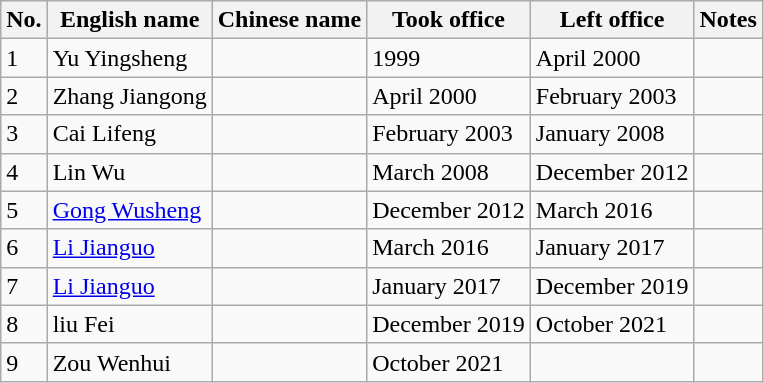<table class="wikitable">
<tr>
<th>No.</th>
<th>English name</th>
<th>Chinese name</th>
<th>Took office</th>
<th>Left office</th>
<th>Notes</th>
</tr>
<tr>
<td>1</td>
<td>Yu Yingsheng</td>
<td></td>
<td>1999</td>
<td>April 2000</td>
<td></td>
</tr>
<tr>
<td>2</td>
<td>Zhang Jiangong</td>
<td></td>
<td>April 2000</td>
<td>February 2003</td>
<td></td>
</tr>
<tr>
<td>3</td>
<td>Cai Lifeng</td>
<td></td>
<td>February 2003</td>
<td>January 2008</td>
<td></td>
</tr>
<tr>
<td>4</td>
<td>Lin Wu</td>
<td></td>
<td>March 2008</td>
<td>December 2012</td>
<td></td>
</tr>
<tr>
<td>5</td>
<td><a href='#'>Gong Wusheng</a></td>
<td></td>
<td>December 2012</td>
<td>March 2016</td>
<td></td>
</tr>
<tr>
<td>6</td>
<td><a href='#'>Li Jianguo</a></td>
<td></td>
<td>March 2016</td>
<td>January 2017</td>
<td></td>
</tr>
<tr>
<td>7</td>
<td><a href='#'>Li Jianguo</a></td>
<td></td>
<td>January 2017</td>
<td>December 2019</td>
<td></td>
</tr>
<tr>
<td>8</td>
<td>liu Fei</td>
<td></td>
<td>December 2019</td>
<td>October 2021</td>
<td></td>
</tr>
<tr>
<td>9</td>
<td>Zou Wenhui</td>
<td></td>
<td>October 2021</td>
<td></td>
<td></td>
</tr>
</table>
